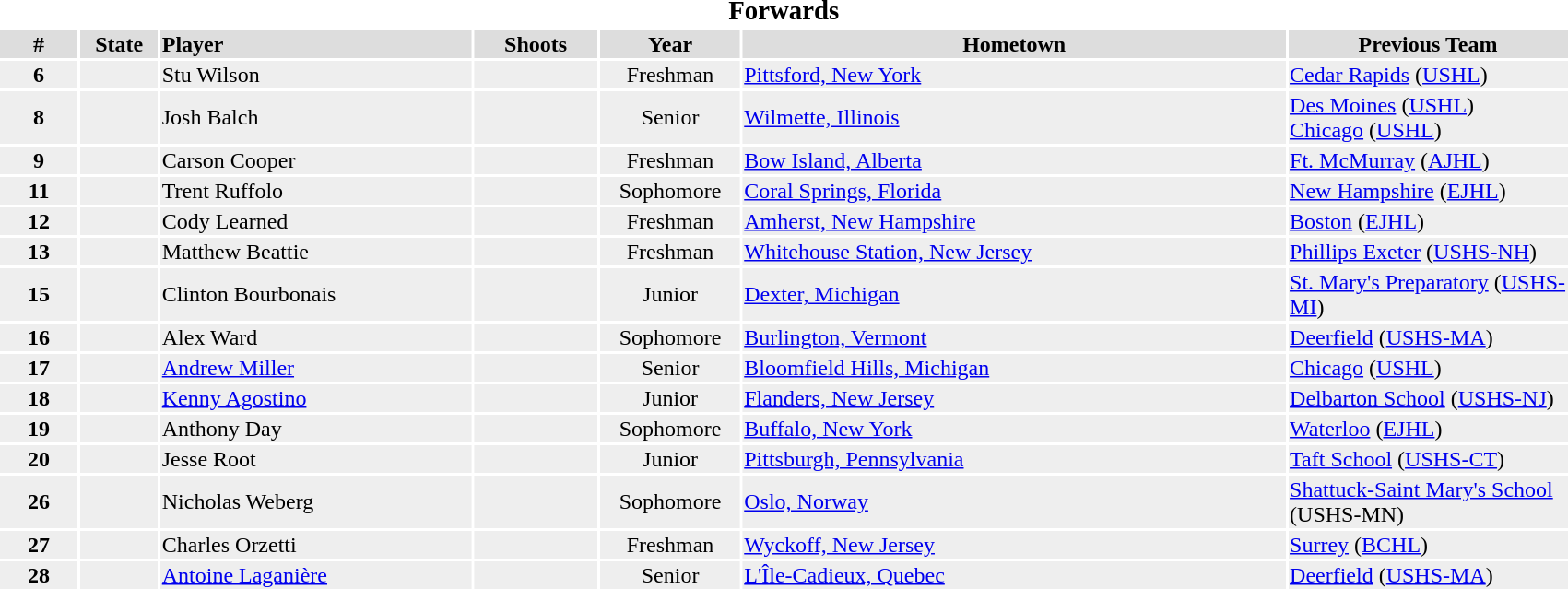<table width=90%>
<tr>
<th colspan=7 style="text-align:center"><big>Forwards</big></th>
</tr>
<tr bgcolor="#dddddd">
<th width=5%>#</th>
<th width=5%>State</th>
<td align=left!!width=10%><strong>Player</strong></td>
<th width=8%>Shoots</th>
<th width=9%>Year</th>
<th width=35%>Hometown</th>
<th width=18%>Previous Team</th>
</tr>
<tr bgcolor="#eeeeee">
<td align=center><strong>6</strong></td>
<td align=center></td>
<td>Stu Wilson</td>
<td align=center> </td>
<td align=center>Freshman</td>
<td><a href='#'>Pittsford, New York</a></td>
<td><a href='#'>Cedar Rapids</a> (<a href='#'>USHL</a>)</td>
</tr>
<tr bgcolor="#eeeeee">
<td align=center><strong>8</strong></td>
<td align=center></td>
<td>Josh Balch</td>
<td align=center> </td>
<td align=center>Senior</td>
<td><a href='#'>Wilmette, Illinois</a></td>
<td><a href='#'>Des Moines</a> (<a href='#'>USHL</a>)<br><a href='#'>Chicago</a> (<a href='#'>USHL</a>)</td>
</tr>
<tr bgcolor="#eeeeee">
<td align=center><strong>9</strong></td>
<td align=center></td>
<td>Carson Cooper</td>
<td align=center> </td>
<td align=center>Freshman</td>
<td><a href='#'>Bow Island, Alberta</a></td>
<td><a href='#'>Ft. McMurray</a> (<a href='#'>AJHL</a>)</td>
</tr>
<tr bgcolor="#eeeeee">
<td align=center><strong>11</strong></td>
<td align=center></td>
<td>Trent Ruffolo</td>
<td align=center> </td>
<td align=center>Sophomore</td>
<td><a href='#'>Coral Springs, Florida</a></td>
<td><a href='#'>New Hampshire</a> (<a href='#'>EJHL</a>)</td>
</tr>
<tr bgcolor="#eeeeee">
<td align=center><strong>12</strong></td>
<td align=center></td>
<td>Cody Learned</td>
<td align=center> </td>
<td align=center>Freshman</td>
<td><a href='#'>Amherst, New Hampshire</a></td>
<td><a href='#'>Boston</a> (<a href='#'>EJHL</a>)</td>
</tr>
<tr bgcolor="#eeeeee">
<td align=center><strong>13</strong></td>
<td align=center></td>
<td>Matthew Beattie</td>
<td align=center> </td>
<td align=center>Freshman</td>
<td><a href='#'>Whitehouse Station, New Jersey</a></td>
<td><a href='#'>Phillips Exeter</a> (<a href='#'>USHS-NH</a>)</td>
</tr>
<tr bgcolor="#eeeeee">
<td align=center><strong>15</strong></td>
<td align=center></td>
<td>Clinton Bourbonais</td>
<td align=center> </td>
<td align=center>Junior</td>
<td><a href='#'>Dexter, Michigan</a></td>
<td><a href='#'>St. Mary's Preparatory</a> (<a href='#'>USHS-MI</a>)</td>
</tr>
<tr bgcolor="#eeeeee">
<td align=center><strong>16</strong></td>
<td align=center></td>
<td>Alex Ward</td>
<td align=center> </td>
<td align=center>Sophomore</td>
<td><a href='#'>Burlington, Vermont</a></td>
<td><a href='#'>Deerfield</a> (<a href='#'>USHS-MA</a>)</td>
</tr>
<tr bgcolor="#eeeeee">
<td align=center><strong>17</strong></td>
<td align=center></td>
<td><a href='#'>Andrew Miller</a></td>
<td align=center> </td>
<td align=center>Senior</td>
<td><a href='#'>Bloomfield Hills, Michigan</a></td>
<td><a href='#'>Chicago</a> (<a href='#'>USHL</a>)</td>
</tr>
<tr bgcolor="#eeeeee">
<td align=center><strong>18</strong></td>
<td align=center></td>
<td><a href='#'>Kenny Agostino</a></td>
<td align=center> </td>
<td align=center>Junior</td>
<td><a href='#'>Flanders, New Jersey</a></td>
<td><a href='#'>Delbarton School</a> (<a href='#'>USHS-NJ</a>)</td>
</tr>
<tr bgcolor="#eeeeee">
<td align=center><strong>19</strong></td>
<td align=center></td>
<td>Anthony Day</td>
<td align=center> </td>
<td align=center>Sophomore</td>
<td><a href='#'>Buffalo, New York</a></td>
<td><a href='#'>Waterloo</a> (<a href='#'>EJHL</a>)</td>
</tr>
<tr bgcolor="#eeeeee">
<td align=center><strong>20</strong></td>
<td align=center></td>
<td>Jesse Root</td>
<td align=center> </td>
<td align=center>Junior</td>
<td><a href='#'>Pittsburgh, Pennsylvania</a></td>
<td><a href='#'>Taft School</a> (<a href='#'>USHS-CT</a>)</td>
</tr>
<tr bgcolor="#eeeeee">
<td align=center><strong>26</strong></td>
<td align=center></td>
<td>Nicholas Weberg</td>
<td align=center> </td>
<td align=center>Sophomore</td>
<td><a href='#'>Oslo, Norway</a></td>
<td><a href='#'>Shattuck-Saint Mary's School</a> (USHS-MN)</td>
</tr>
<tr bgcolor="#eeeeee">
<td align=center><strong>27</strong></td>
<td align=center></td>
<td>Charles Orzetti</td>
<td align=center> </td>
<td align=center>Freshman</td>
<td><a href='#'>Wyckoff, New Jersey</a></td>
<td><a href='#'>Surrey</a> (<a href='#'>BCHL</a>)</td>
</tr>
<tr bgcolor="#eeeeee">
<td align=center><strong>28</strong></td>
<td align=center></td>
<td><a href='#'>Antoine Laganière</a></td>
<td align=center> </td>
<td align=center>Senior</td>
<td><a href='#'>L'Île-Cadieux, Quebec</a></td>
<td><a href='#'>Deerfield</a> (<a href='#'>USHS-MA</a>)</td>
</tr>
</table>
